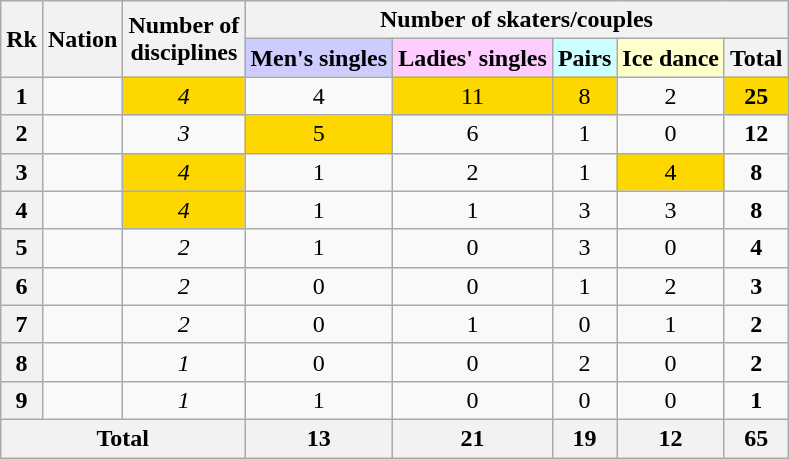<table class="wikitable sortable" style="text-align: center;">
<tr>
<th rowspan="2">Rk</th>
<th rowspan="2">Nation</th>
<th rowspan="2">Number of<br>disciplines</th>
<th colspan="5">Number of skaters/couples</th>
</tr>
<tr>
<th style="background-color: #ccf;">Men's singles</th>
<th style="background-color: #fcf;">Ladies' singles</th>
<th style="background-color: #cff;">Pairs</th>
<th style="background-color: #ffc;">Ice dance</th>
<th>Total</th>
</tr>
<tr>
<th>1</th>
<td></td>
<td style="background-color: gold;"><em>4</em></td>
<td>4</td>
<td style="background-color: gold;">11</td>
<td style="background-color: gold;">8</td>
<td>2</td>
<td style="background-color: gold;"><strong>25</strong></td>
</tr>
<tr>
<th>2</th>
<td></td>
<td><em>3</em></td>
<td style="background-color: gold;">5</td>
<td>6</td>
<td>1</td>
<td>0</td>
<td><strong>12</strong></td>
</tr>
<tr>
<th>3</th>
<td></td>
<td style="background-color: gold;"><em>4</em></td>
<td>1</td>
<td>2</td>
<td>1</td>
<td style="background-color: gold;">4</td>
<td><strong>8</strong></td>
</tr>
<tr>
<th>4</th>
<td></td>
<td style="background-color: gold;"><em>4</em></td>
<td>1</td>
<td>1</td>
<td>3</td>
<td>3</td>
<td><strong>8</strong></td>
</tr>
<tr>
<th>5</th>
<td></td>
<td><em>2</em></td>
<td>1</td>
<td>0</td>
<td>3</td>
<td>0</td>
<td><strong>4</strong></td>
</tr>
<tr>
<th>6</th>
<td></td>
<td><em>2</em></td>
<td>0</td>
<td>0</td>
<td>1</td>
<td>2</td>
<td><strong>3</strong></td>
</tr>
<tr>
<th>7</th>
<td></td>
<td><em>2</em></td>
<td>0</td>
<td>1</td>
<td>0</td>
<td>1</td>
<td><strong>2</strong></td>
</tr>
<tr>
<th>8</th>
<td></td>
<td><em>1</em></td>
<td>0</td>
<td>0</td>
<td>2</td>
<td>0</td>
<td><strong>2</strong></td>
</tr>
<tr>
<th>9</th>
<td></td>
<td><em>1</em></td>
<td>1</td>
<td>0</td>
<td>0</td>
<td>0</td>
<td><strong>1</strong></td>
</tr>
<tr class="sortbottom">
<th colspan="3">Total</th>
<th>13</th>
<th>21</th>
<th>19</th>
<th>12</th>
<th>65</th>
</tr>
</table>
